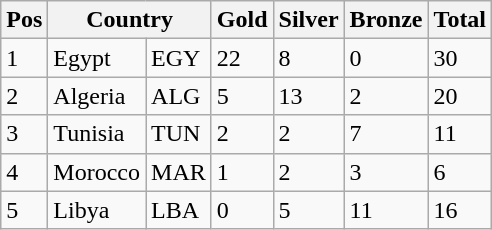<table class="wikitable">
<tr>
<th>Pos</th>
<th colspan="2">Country</th>
<th>Gold</th>
<th>Silver</th>
<th>Bronze</th>
<th>Total</th>
</tr>
<tr>
<td>1</td>
<td>Egypt</td>
<td>EGY</td>
<td>22</td>
<td>8</td>
<td>0</td>
<td>30</td>
</tr>
<tr>
<td>2</td>
<td>Algeria</td>
<td>ALG</td>
<td>5</td>
<td>13</td>
<td>2</td>
<td>20</td>
</tr>
<tr>
<td>3</td>
<td>Tunisia</td>
<td>TUN</td>
<td>2</td>
<td>2</td>
<td>7</td>
<td>11</td>
</tr>
<tr>
<td>4</td>
<td>Morocco</td>
<td>MAR</td>
<td>1</td>
<td>2</td>
<td>3</td>
<td>6</td>
</tr>
<tr>
<td>5</td>
<td>Libya</td>
<td>LBA</td>
<td>0</td>
<td>5</td>
<td>11</td>
<td>16</td>
</tr>
</table>
